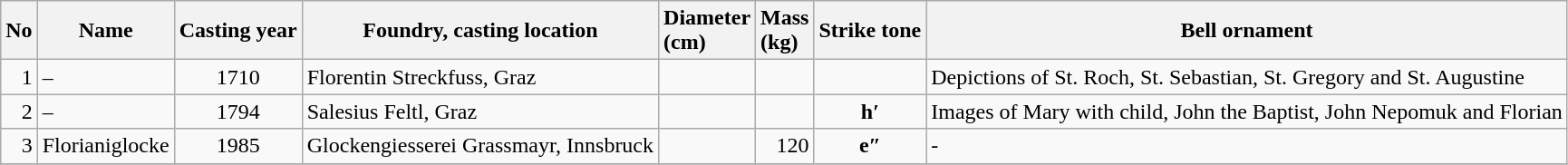<table class="wikitable" style="text-align:left">
<tr>
<th>No</th>
<th>Name</th>
<th>Casting year</th>
<th>Foundry, casting location</th>
<th style="text-align:left">Diameter<br><span>(cm)</span></th>
<th style="text-align:left">Mass<br><span>(kg)</span></th>
<th style="text-align:left">Strike tone</th>
<th>Bell ornament</th>
</tr>
<tr>
<td style="text-align:right">1</td>
<td>–</td>
<td style="text-align:center">1710</td>
<td>Florentin Streckfuss, Graz</td>
<td style="text-align:right"></td>
<td>  </td>
<td style="text-align:center"></td>
<td>Depictions of St. Roch, St. Sebastian, St. Gregory and St. Augustine</td>
</tr>
<tr>
<td style="text-align:right">2</td>
<td>–</td>
<td style="text-align:center">1794</td>
<td>Salesius Feltl, Graz</td>
<td style="text-align:left"></td>
<td>  </td>
<td style="text-align:center"><strong>h′</strong></td>
<td>Images of Mary with child, John the Baptist, John Nepomuk and Florian</td>
</tr>
<tr>
<td style="text-align:right">3</td>
<td>Florianiglocke</td>
<td style="text-align:center">1985</td>
<td>Glockengiesserei Grassmayr, Innsbruck</td>
<td style="text-align:left"></td>
<td style="text-align:right">  120</td>
<td style="text-align:center"><strong>e″</strong></td>
<td>-</td>
</tr>
<tr>
</tr>
</table>
